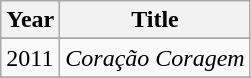<table class="wikitable">
<tr>
<th>Year</th>
<th>Title</th>
</tr>
<tr>
</tr>
<tr>
<td>2011</td>
<td><em>Coração Coragem</em></td>
</tr>
<tr>
</tr>
</table>
